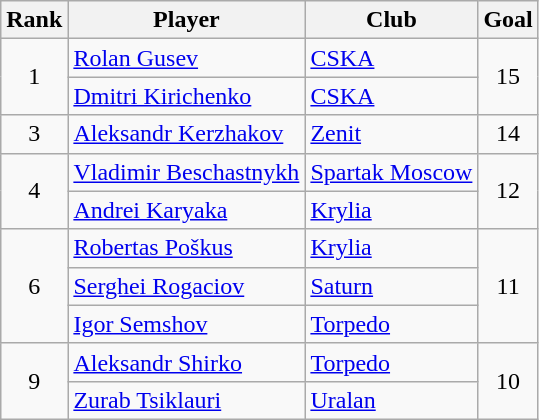<table class="wikitable" style="text-align: center;">
<tr>
<th>Rank</th>
<th>Player</th>
<th>Club</th>
<th>Goal</th>
</tr>
<tr>
<td rowspan="2">1</td>
<td style="text-align: left;"> <a href='#'>Rolan Gusev</a></td>
<td style="text-align: left;"><a href='#'>CSKA</a></td>
<td rowspan="2">15</td>
</tr>
<tr>
<td style="text-align: left;"> <a href='#'>Dmitri Kirichenko</a></td>
<td style="text-align: left;"><a href='#'>CSKA</a></td>
</tr>
<tr>
<td rowspan="1">3</td>
<td style="text-align: left;"> <a href='#'>Aleksandr Kerzhakov</a></td>
<td style="text-align: left;"><a href='#'>Zenit</a></td>
<td rowspan="1">14</td>
</tr>
<tr>
<td rowspan="2">4</td>
<td style="text-align: left;"> <a href='#'>Vladimir Beschastnykh</a></td>
<td style="text-align: left;"><a href='#'>Spartak Moscow</a></td>
<td rowspan="2">12</td>
</tr>
<tr>
<td style="text-align: left;"> <a href='#'>Andrei Karyaka</a></td>
<td style="text-align: left;"><a href='#'>Krylia</a></td>
</tr>
<tr>
<td rowspan="3">6</td>
<td style="text-align: left;"> <a href='#'>Robertas Poškus</a></td>
<td style="text-align: left;"><a href='#'>Krylia</a></td>
<td rowspan="3">11</td>
</tr>
<tr>
<td style="text-align: left;"> <a href='#'>Serghei Rogaciov</a></td>
<td style="text-align: left;"><a href='#'>Saturn</a></td>
</tr>
<tr>
<td style="text-align: left;"> <a href='#'>Igor Semshov</a></td>
<td style="text-align: left;"><a href='#'>Torpedo</a></td>
</tr>
<tr>
<td rowspan="2">9</td>
<td style="text-align: left;"> <a href='#'>Aleksandr Shirko</a></td>
<td style="text-align: left;"><a href='#'>Torpedo</a></td>
<td rowspan="2">10</td>
</tr>
<tr>
<td style="text-align: left;"> <a href='#'>Zurab Tsiklauri</a></td>
<td style="text-align: left;"><a href='#'>Uralan</a></td>
</tr>
</table>
